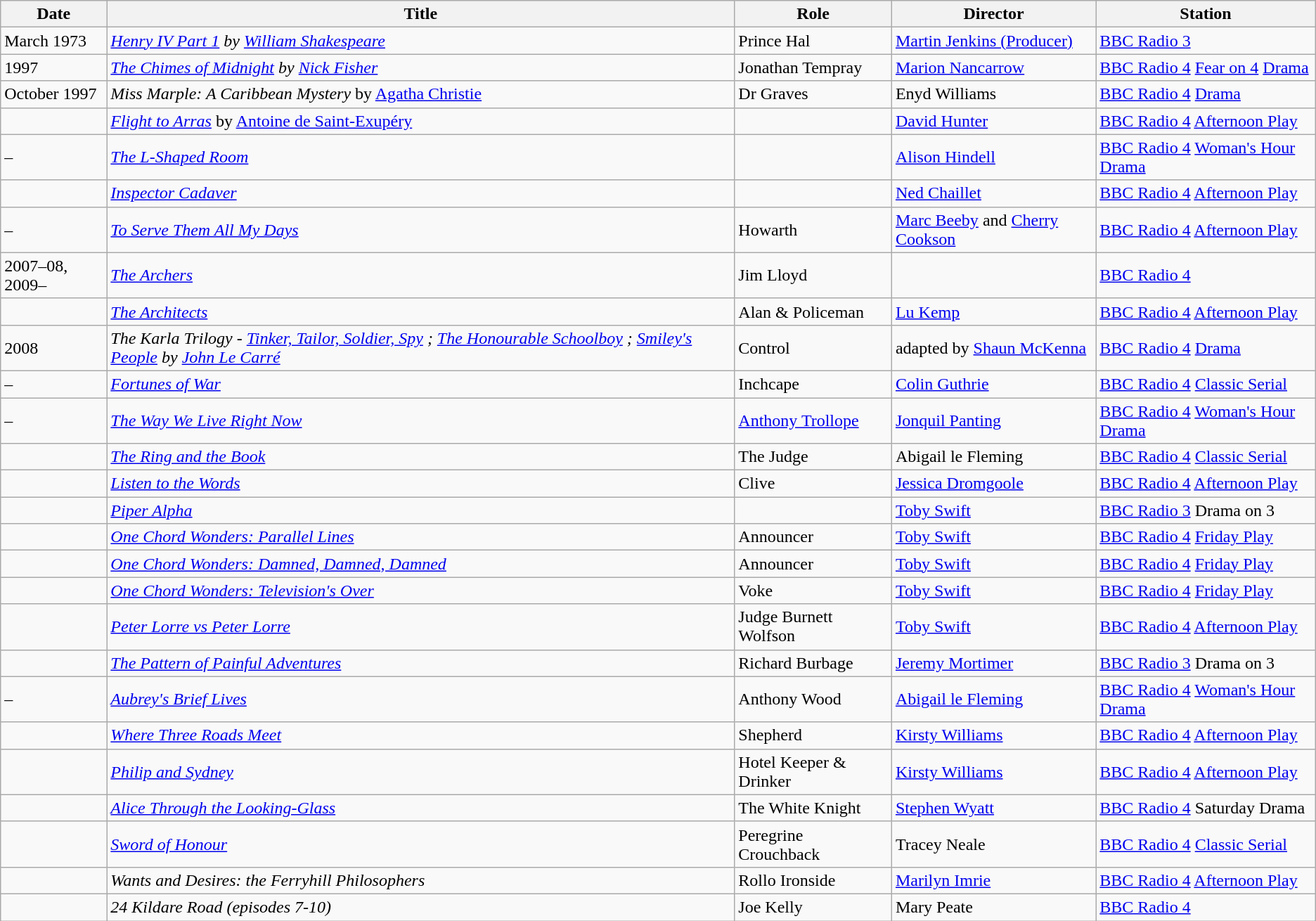<table class="wikitable sortable">
<tr>
<th>Date</th>
<th>Title</th>
<th>Role</th>
<th>Director</th>
<th>Station<br></th>
</tr>
<tr>
<td>March 1973</td>
<td><em><a href='#'>Henry IV Part 1</a> by <a href='#'>William Shakespeare</a></em></td>
<td>Prince Hal</td>
<td><a href='#'>Martin Jenkins (Producer)</a></td>
<td><a href='#'>BBC Radio 3</a><br></td>
</tr>
<tr>
<td>1997</td>
<td><em><a href='#'>The Chimes of Midnight</a> by <a href='#'>Nick Fisher</a></em></td>
<td>Jonathan Tempray</td>
<td><a href='#'>Marion Nancarrow</a></td>
<td><a href='#'>BBC Radio 4</a> <a href='#'>Fear on 4</a> <a href='#'>Drama</a></td>
</tr>
<tr>
<td>October 1997</td>
<td><em>Miss Marple: A Caribbean Mystery</em> by <a href='#'>Agatha Christie</a></td>
<td>Dr Graves</td>
<td>Enyd Williams</td>
<td><a href='#'>BBC Radio 4</a> <a href='#'>Drama</a></td>
</tr>
<tr>
<td></td>
<td><em><a href='#'>Flight to Arras</a></em> by <a href='#'>Antoine de Saint-Exupéry</a></td>
<td></td>
<td><a href='#'>David Hunter</a></td>
<td><a href='#'>BBC Radio 4</a> <a href='#'>Afternoon Play</a></td>
</tr>
<tr>
<td> – </td>
<td><em><a href='#'>The L-Shaped Room</a></em></td>
<td></td>
<td><a href='#'>Alison Hindell</a></td>
<td><a href='#'>BBC Radio 4</a> <a href='#'>Woman's Hour Drama</a></td>
</tr>
<tr>
<td></td>
<td><em><a href='#'>Inspector Cadaver</a></em></td>
<td></td>
<td><a href='#'>Ned Chaillet</a></td>
<td><a href='#'>BBC Radio 4</a> <a href='#'>Afternoon Play</a></td>
</tr>
<tr>
<td> – </td>
<td><em><a href='#'>To Serve Them All My Days</a></em></td>
<td>Howarth</td>
<td><a href='#'>Marc Beeby</a> and <a href='#'>Cherry Cookson</a></td>
<td><a href='#'>BBC Radio 4</a> <a href='#'>Afternoon Play</a></td>
</tr>
<tr>
<td>2007–08, 2009–</td>
<td><em><a href='#'>The Archers</a></em></td>
<td>Jim Lloyd</td>
<td></td>
<td><a href='#'>BBC Radio 4</a></td>
</tr>
<tr>
<td></td>
<td><em><a href='#'>The Architects</a></em></td>
<td>Alan & Policeman</td>
<td><a href='#'>Lu Kemp</a></td>
<td><a href='#'>BBC Radio 4</a> <a href='#'>Afternoon Play</a></td>
</tr>
<tr>
<td>2008</td>
<td><em>The Karla Trilogy - <a href='#'>Tinker, Tailor, Soldier, Spy</a> ; <a href='#'>The Honourable Schoolboy</a> ; <a href='#'>Smiley's People</a> by <a href='#'>John Le Carré</a></em></td>
<td>Control</td>
<td>adapted by <a href='#'>Shaun McKenna</a></td>
<td><a href='#'>BBC Radio 4</a> <a href='#'>Drama</a></td>
</tr>
<tr>
<td> – </td>
<td><em><a href='#'>Fortunes of War</a></em></td>
<td>Inchcape</td>
<td><a href='#'>Colin Guthrie</a></td>
<td><a href='#'>BBC Radio 4</a> <a href='#'>Classic Serial</a></td>
</tr>
<tr>
<td> – </td>
<td><em><a href='#'>The Way We Live Right Now</a></em></td>
<td><a href='#'>Anthony Trollope</a></td>
<td><a href='#'>Jonquil Panting</a></td>
<td><a href='#'>BBC Radio 4</a> <a href='#'>Woman's Hour Drama</a></td>
</tr>
<tr>
<td></td>
<td><em><a href='#'>The Ring and the Book</a></em></td>
<td>The Judge</td>
<td>Abigail le Fleming</td>
<td><a href='#'>BBC Radio 4</a> <a href='#'>Classic Serial</a></td>
</tr>
<tr>
<td></td>
<td><em><a href='#'>Listen to the Words</a></em></td>
<td>Clive</td>
<td><a href='#'>Jessica Dromgoole</a></td>
<td><a href='#'>BBC Radio 4</a> <a href='#'>Afternoon Play</a></td>
</tr>
<tr>
<td></td>
<td><em><a href='#'>Piper Alpha</a></em></td>
<td></td>
<td><a href='#'>Toby Swift</a></td>
<td><a href='#'>BBC Radio 3</a> Drama on 3</td>
</tr>
<tr>
<td></td>
<td><em><a href='#'>One Chord Wonders: Parallel Lines</a></em></td>
<td>Announcer</td>
<td><a href='#'>Toby Swift</a></td>
<td><a href='#'>BBC Radio 4</a> <a href='#'>Friday Play</a></td>
</tr>
<tr>
<td></td>
<td><em><a href='#'>One Chord Wonders: Damned, Damned, Damned</a></em></td>
<td>Announcer</td>
<td><a href='#'>Toby Swift</a></td>
<td><a href='#'>BBC Radio 4</a> <a href='#'>Friday Play</a></td>
</tr>
<tr>
<td></td>
<td><em><a href='#'>One Chord Wonders: Television's Over</a></em></td>
<td>Voke</td>
<td><a href='#'>Toby Swift</a></td>
<td><a href='#'>BBC Radio 4</a> <a href='#'>Friday Play</a></td>
</tr>
<tr>
<td></td>
<td><em><a href='#'>Peter Lorre vs Peter Lorre</a></em></td>
<td>Judge Burnett Wolfson</td>
<td><a href='#'>Toby Swift</a></td>
<td><a href='#'>BBC Radio 4</a> <a href='#'>Afternoon Play</a></td>
</tr>
<tr>
<td></td>
<td><em><a href='#'>The Pattern of Painful Adventures</a></em></td>
<td>Richard Burbage</td>
<td><a href='#'>Jeremy Mortimer</a></td>
<td><a href='#'>BBC Radio 3</a> Drama on 3</td>
</tr>
<tr>
<td> – </td>
<td><em><a href='#'>Aubrey's Brief Lives</a></em></td>
<td>Anthony Wood</td>
<td><a href='#'>Abigail le Fleming</a></td>
<td><a href='#'>BBC Radio 4</a> <a href='#'>Woman's Hour Drama</a></td>
</tr>
<tr>
<td></td>
<td><em><a href='#'>Where Three Roads Meet</a></em></td>
<td>Shepherd</td>
<td><a href='#'>Kirsty Williams</a></td>
<td><a href='#'>BBC Radio 4</a> <a href='#'>Afternoon Play</a></td>
</tr>
<tr>
<td></td>
<td><em><a href='#'>Philip and Sydney</a></em></td>
<td>Hotel Keeper & Drinker</td>
<td><a href='#'>Kirsty Williams</a></td>
<td><a href='#'>BBC Radio 4</a> <a href='#'>Afternoon Play</a></td>
</tr>
<tr>
<td></td>
<td><em><a href='#'>Alice Through the Looking-Glass</a></em></td>
<td>The White Knight</td>
<td><a href='#'>Stephen Wyatt</a></td>
<td><a href='#'>BBC Radio 4</a> Saturday Drama</td>
</tr>
<tr>
<td></td>
<td><em><a href='#'>Sword of Honour</a></em></td>
<td>Peregrine Crouchback</td>
<td>Tracey Neale</td>
<td><a href='#'>BBC Radio 4</a> <a href='#'>Classic Serial</a></td>
</tr>
<tr>
<td></td>
<td><em>Wants and Desires: the Ferryhill Philosophers</em></td>
<td>Rollo Ironside</td>
<td><a href='#'>Marilyn Imrie</a></td>
<td><a href='#'>BBC Radio 4</a> <a href='#'>Afternoon Play</a></td>
</tr>
<tr>
<td></td>
<td><em>24 Kildare Road (episodes 7-10)</em></td>
<td>Joe Kelly</td>
<td>Mary Peate</td>
<td><a href='#'>BBC Radio 4</a></td>
</tr>
</table>
